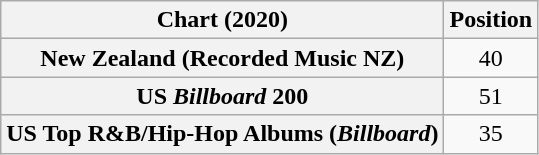<table class="wikitable sortable plainrowheaders" style="text-align:center">
<tr>
<th scope="col">Chart (2020)</th>
<th scope="col">Position</th>
</tr>
<tr>
<th scope="row">New Zealand (Recorded Music NZ)</th>
<td>40</td>
</tr>
<tr>
<th scope="row">US <em>Billboard</em> 200</th>
<td>51</td>
</tr>
<tr>
<th scope="row">US Top R&B/Hip-Hop Albums (<em>Billboard</em>)</th>
<td>35</td>
</tr>
</table>
